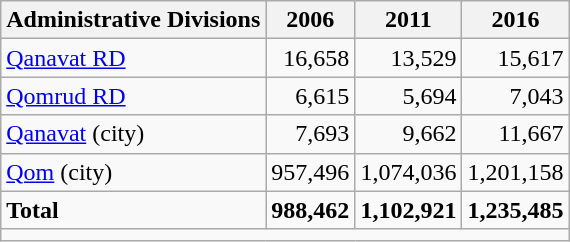<table class="wikitable">
<tr>
<th>Administrative Divisions</th>
<th>2006</th>
<th>2011</th>
<th>2016</th>
</tr>
<tr>
<td><a href='#'>Qanavat RD</a></td>
<td style="text-align: right;">16,658</td>
<td style="text-align: right;">13,529</td>
<td style="text-align: right;">15,617</td>
</tr>
<tr>
<td><a href='#'>Qomrud RD</a></td>
<td style="text-align: right;">6,615</td>
<td style="text-align: right;">5,694</td>
<td style="text-align: right;">7,043</td>
</tr>
<tr>
<td><a href='#'>Qanavat</a> (city)</td>
<td style="text-align: right;">7,693</td>
<td style="text-align: right;">9,662</td>
<td style="text-align: right;">11,667</td>
</tr>
<tr>
<td><a href='#'>Qom</a> (city)</td>
<td style="text-align: right;">957,496</td>
<td style="text-align: right;">1,074,036</td>
<td style="text-align: right;">1,201,158</td>
</tr>
<tr>
<td><strong>Total</strong></td>
<td style="text-align: right;"><strong>988,462</strong></td>
<td style="text-align: right;"><strong>1,102,921</strong></td>
<td style="text-align: right;"><strong>1,235,485</strong></td>
</tr>
<tr>
<td colspan=4></td>
</tr>
</table>
